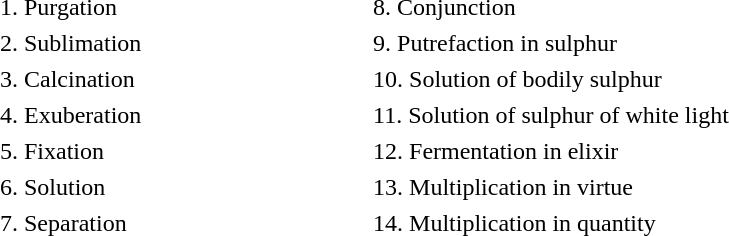<table cellpadding="2" style="width: 500px; border: 0px;">
<tr>
<td width="250px">1. Purgation</td>
<td width="250px">8. Conjunction</td>
</tr>
<tr>
<td>2. Sublimation</td>
<td>9. Putrefaction in sulphur</td>
</tr>
<tr>
<td>3. Calcination</td>
<td>10. Solution of bodily sulphur</td>
</tr>
<tr>
<td>4. Exuberation</td>
<td>11. Solution of sulphur of white light</td>
</tr>
<tr>
<td>5. Fixation</td>
<td>12. Fermentation in elixir</td>
</tr>
<tr>
<td>6. Solution</td>
<td>13. Multiplication in virtue</td>
</tr>
<tr>
<td>7. Separation</td>
<td>14. Multiplication in quantity</td>
</tr>
</table>
